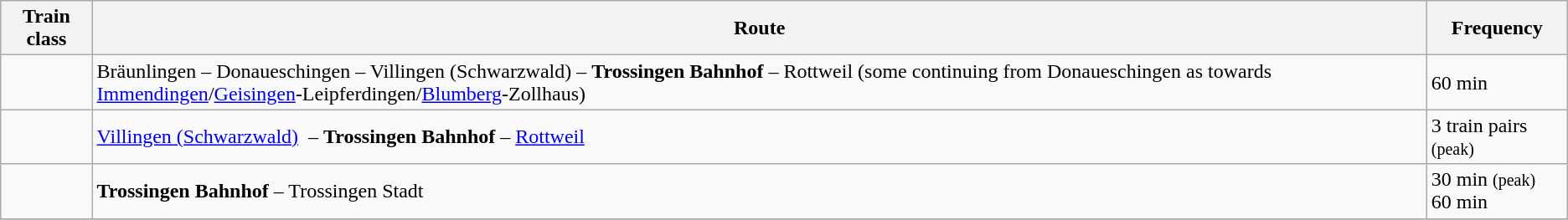<table class="wikitable">
<tr style="background-color:#e3e3e3;">
<th>Train class</th>
<th>Route</th>
<th>Frequency</th>
</tr>
<tr>
<td align="center"></td>
<td>Bräunlingen – Donaueschingen – Villingen (Schwarzwald) – <strong>Trossingen Bahnhof</strong> – Rottweil  (some continuing from Donaueschingen as  towards <a href='#'>Immendingen</a>/<a href='#'>Geisingen</a>-Leipferdingen/<a href='#'>Blumberg</a>-Zollhaus)</td>
<td>60 min</td>
</tr>
<tr>
<td align="center"></td>
<td><a href='#'>Villingen (Schwarzwald)</a>  – <strong>Trossingen Bahnhof</strong> – <a href='#'>Rottweil</a></td>
<td>3 train pairs <small>(peak)</small></td>
</tr>
<tr>
<td align="center"></td>
<td><strong>Trossingen Bahnhof</strong> – Trossingen Stadt</td>
<td>30 min <small>(peak)</small><br>60 min</td>
</tr>
<tr>
</tr>
</table>
